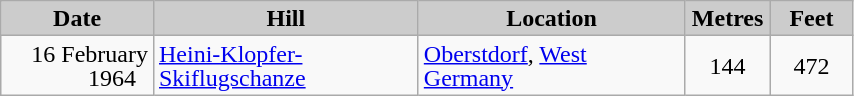<table class="wikitable sortable" style="text-align:left; line-height:16px; width:45%;">
<tr>
<th style="background-color: #ccc;" width="100">Date</th>
<th style="background-color: #ccc;" width="180">Hill</th>
<th style="background-color: #ccc;" width="185">Location</th>
<th style="background-color: #ccc;" width="50">Metres</th>
<th style="background-color: #ccc;" width="50">Feet</th>
</tr>
<tr>
<td align=right>16 February 1964  </td>
<td><a href='#'>Heini-Klopfer-Skiflugschanze</a></td>
<td><a href='#'>Oberstdorf</a>, <a href='#'>West Germany</a></td>
<td align=center>144</td>
<td align=center>472</td>
</tr>
</table>
